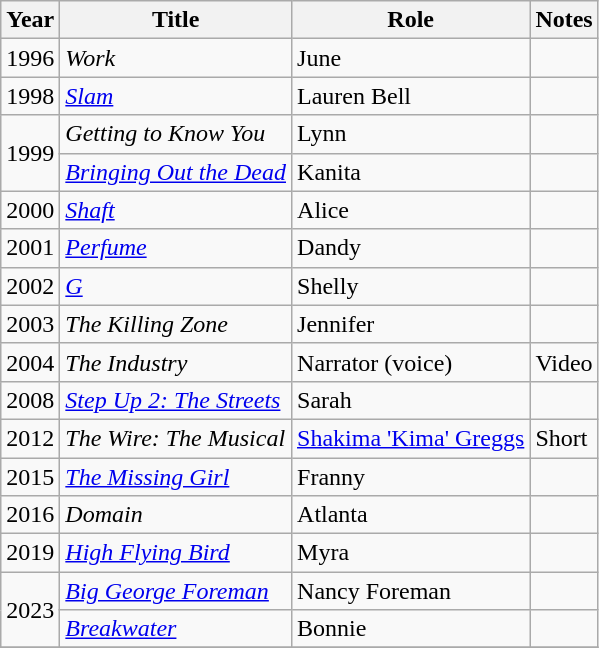<table class="wikitable sortable">
<tr>
<th>Year</th>
<th>Title</th>
<th>Role</th>
<th>Notes</th>
</tr>
<tr>
<td>1996</td>
<td><em>Work</em></td>
<td>June</td>
<td></td>
</tr>
<tr>
<td>1998</td>
<td><em><a href='#'>Slam</a></em></td>
<td>Lauren Bell</td>
<td></td>
</tr>
<tr>
<td rowspan="2">1999</td>
<td><em>Getting to Know You</em></td>
<td>Lynn</td>
<td></td>
</tr>
<tr>
<td><em><a href='#'>Bringing Out the Dead</a></em></td>
<td>Kanita</td>
<td></td>
</tr>
<tr>
<td>2000</td>
<td><em><a href='#'>Shaft</a></em></td>
<td>Alice</td>
<td></td>
</tr>
<tr>
<td>2001</td>
<td><em><a href='#'>Perfume</a></em></td>
<td>Dandy</td>
<td></td>
</tr>
<tr>
<td>2002</td>
<td><em><a href='#'>G</a></em></td>
<td>Shelly</td>
<td></td>
</tr>
<tr>
<td>2003</td>
<td><em>The Killing Zone</em></td>
<td>Jennifer</td>
<td></td>
</tr>
<tr>
<td>2004</td>
<td><em>The Industry</em></td>
<td>Narrator (voice)</td>
<td>Video</td>
</tr>
<tr>
<td>2008</td>
<td><em><a href='#'>Step Up 2: The Streets</a></em></td>
<td>Sarah</td>
<td></td>
</tr>
<tr>
<td>2012</td>
<td><em>The Wire: The Musical</em></td>
<td><a href='#'>Shakima 'Kima' Greggs</a></td>
<td>Short</td>
</tr>
<tr>
<td>2015</td>
<td><em><a href='#'>The Missing Girl</a></em></td>
<td>Franny</td>
<td></td>
</tr>
<tr>
<td>2016</td>
<td><em>Domain</em></td>
<td>Atlanta</td>
<td></td>
</tr>
<tr>
<td>2019</td>
<td><em><a href='#'>High Flying Bird</a></em></td>
<td>Myra</td>
<td></td>
</tr>
<tr>
<td rowspan="2">2023</td>
<td><em><a href='#'>Big George Foreman</a></em></td>
<td>Nancy Foreman</td>
<td></td>
</tr>
<tr>
<td><em><a href='#'>Breakwater</a></em></td>
<td>Bonnie</td>
<td></td>
</tr>
<tr>
</tr>
</table>
